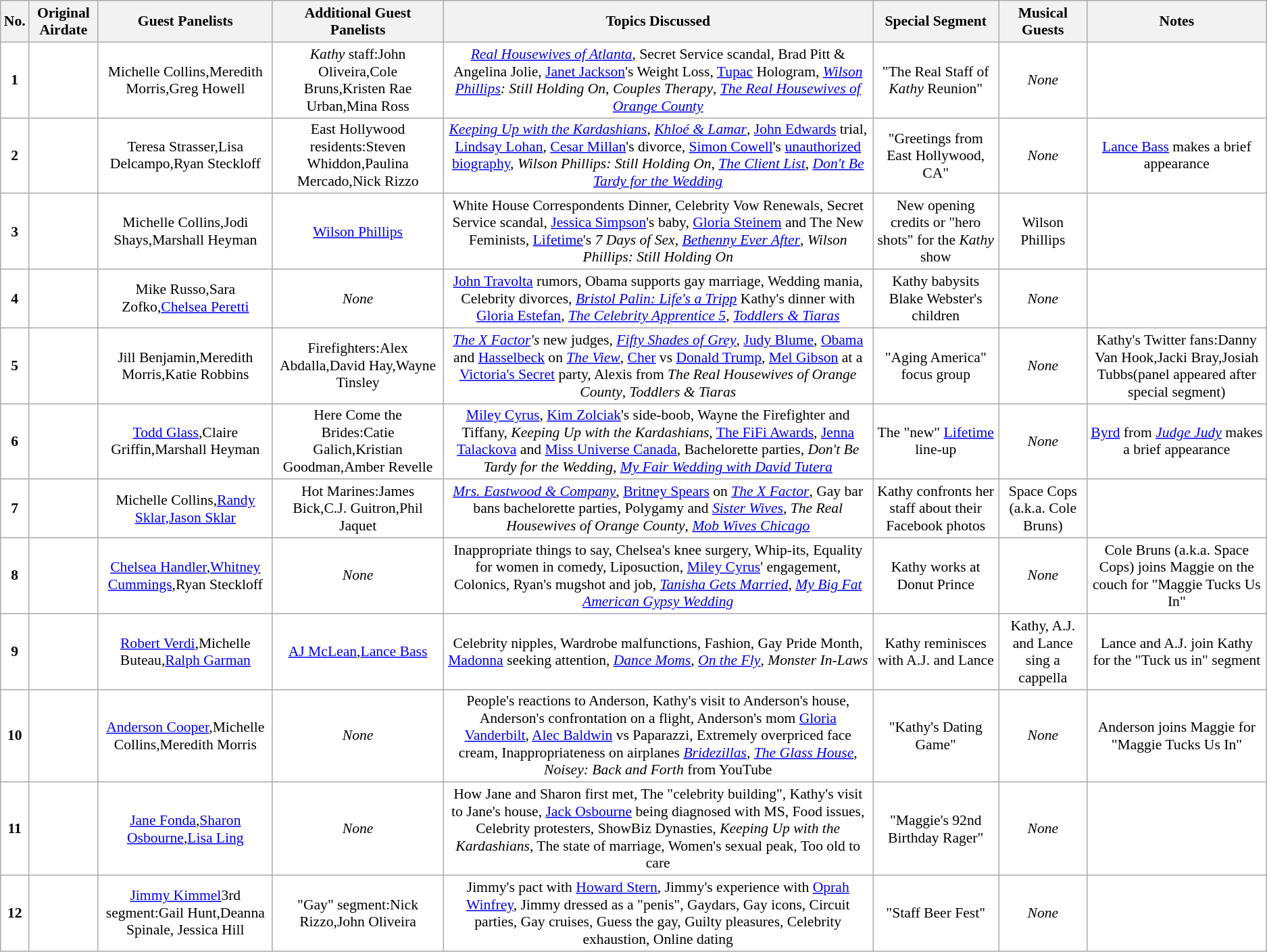<table class="wikitable" style="text-align:center; font-size:90%;">
<tr>
<th>No.</th>
<th>Original Airdate</th>
<th>Guest Panelists</th>
<th>Additional Guest Panelists</th>
<th>Topics Discussed</th>
<th>Special Segment</th>
<th>Musical Guests</th>
<th>Notes</th>
</tr>
<tr>
<th style="background:white;">1</th>
<td style="background:white;"></td>
<td style="background:white;">Michelle Collins,Meredith Morris,Greg Howell</td>
<td style="background:white;"><em>Kathy</em> staff:John Oliveira,Cole Bruns,Kristen Rae Urban,Mina Ross</td>
<td style="background:white;"><em><a href='#'>Real Housewives of Atlanta</a></em>, Secret Service scandal, Brad Pitt & Angelina Jolie, <a href='#'>Janet Jackson</a>'s Weight Loss, <a href='#'>Tupac</a> Hologram, <em><a href='#'>Wilson Phillips</a>: Still Holding On</em>, <em>Couples Therapy</em>, <em><a href='#'>The Real Housewives of Orange County</a></em></td>
<td style="background:white;">"The Real Staff of <em>Kathy</em> Reunion"</td>
<td style="background:white;"><em>None</em></td>
<td style="background:white;"></td>
</tr>
<tr>
<th style="background:white;">2</th>
<td style="background:white;"></td>
<td style="background:white;">Teresa Strasser,Lisa Delcampo,Ryan Steckloff</td>
<td style="background:white;">East Hollywood residents:Steven Whiddon,Paulina Mercado,Nick Rizzo</td>
<td style="background:white;"><em><a href='#'>Keeping Up with the Kardashians</a></em>, <em><a href='#'>Khloé & Lamar</a></em>, <a href='#'>John Edwards</a> trial, <a href='#'>Lindsay Lohan</a>, <a href='#'>Cesar Millan</a>'s divorce, <a href='#'>Simon Cowell</a>'s <a href='#'>unauthorized biography</a>, <em>Wilson Phillips: Still Holding On</em>, <em><a href='#'>The Client List</a></em>, <em><a href='#'>Don't Be Tardy for the Wedding</a></em></td>
<td style="background:white;">"Greetings from East Hollywood, CA"</td>
<td style="background:white;"><em>None</em></td>
<td style="background:white;"><a href='#'>Lance Bass</a> makes a brief appearance</td>
</tr>
<tr>
<th style="background:white;">3</th>
<td style="background:white;"></td>
<td style="background:white;">Michelle Collins,Jodi Shays,Marshall Heyman</td>
<td style="background:white;"><a href='#'>Wilson Phillips</a></td>
<td style="background:white;">White House Correspondents Dinner, Celebrity Vow Renewals, Secret Service scandal, <a href='#'>Jessica Simpson</a>'s baby, <a href='#'>Gloria Steinem</a> and The New Feminists, <a href='#'>Lifetime</a>'s <em>7 Days of Sex</em>, <em><a href='#'>Bethenny Ever After</a></em>, <em>Wilson Phillips: Still Holding On</em></td>
<td style="background:white;">New opening credits or "hero shots" for the <em>Kathy</em> show</td>
<td style="background:white;">Wilson Phillips</td>
<td style="background:white;"></td>
</tr>
<tr>
<th style="background:white;">4</th>
<td style="background:white;"></td>
<td style="background:white;">Mike Russo,Sara Zofko,<a href='#'>Chelsea Peretti</a></td>
<td style="background:white;"><em>None</em></td>
<td style="background:white;"><a href='#'>John Travolta</a> rumors, Obama supports gay marriage, Wedding mania, Celebrity divorces, <em><a href='#'>Bristol Palin: Life's a Tripp</a></em> Kathy's dinner with <a href='#'>Gloria Estefan</a>, <em><a href='#'>The Celebrity Apprentice 5</a></em>, <em><a href='#'>Toddlers & Tiaras</a></em></td>
<td style="background:white;">Kathy babysits Blake Webster's children</td>
<td style="background:white;"><em>None</em></td>
<td style="background:white;"></td>
</tr>
<tr>
<th style="background:white;">5</th>
<td style="background:white;"></td>
<td style="background:white;">Jill Benjamin,Meredith Morris,Katie Robbins</td>
<td style="background:white;">Firefighters:Alex Abdalla,David Hay,Wayne Tinsley</td>
<td style="background:white;"><em><a href='#'>The X Factor</a>'s</em> new judges, <em><a href='#'>Fifty Shades of Grey</a></em>, <a href='#'>Judy Blume</a>, <a href='#'>Obama</a> and <a href='#'>Hasselbeck</a> on <em><a href='#'>The View</a></em>, <a href='#'>Cher</a> vs <a href='#'>Donald Trump</a>, <a href='#'>Mel Gibson</a> at a <a href='#'>Victoria's Secret</a> party, Alexis from <em>The Real Housewives of Orange County</em>, <em>Toddlers & Tiaras</em></td>
<td style="background:white;">"Aging America" focus group</td>
<td style="background:white;"><em>None</em></td>
<td style="background:white;">Kathy's Twitter fans:Danny Van Hook,Jacki Bray,Josiah Tubbs(panel appeared after special segment)</td>
</tr>
<tr>
<th style="background:white;">6</th>
<td style="background:white;"></td>
<td style="background:white;"><a href='#'>Todd Glass</a>,Claire Griffin,Marshall Heyman</td>
<td style="background:white;">Here Come the Brides:Catie Galich,Kristian Goodman,Amber Revelle</td>
<td style="background:white;"><a href='#'>Miley Cyrus</a>, <a href='#'>Kim Zolciak</a>'s side-boob, Wayne the Firefighter and Tiffany, <em>Keeping Up with the Kardashians</em>, <a href='#'>The FiFi Awards</a>, <a href='#'>Jenna Talackova</a> and <a href='#'>Miss Universe Canada</a>, Bachelorette parties, <em>Don't Be Tardy for the Wedding</em>, <em><a href='#'>My Fair Wedding with David Tutera</a></em></td>
<td style="background:white;">The "new" <a href='#'>Lifetime</a> line-up</td>
<td style="background:white;"><em>None</em></td>
<td style="background:white;"><a href='#'>Byrd</a> from <em><a href='#'>Judge Judy</a></em> makes a brief appearance</td>
</tr>
<tr>
<th style="background:white;">7</th>
<td style="background:white;"></td>
<td style="background:white;">Michelle Collins,<a href='#'>Randy Sklar,Jason Sklar</a></td>
<td style="background:white;">Hot Marines:James Bick,C.J. Guitron,Phil Jaquet</td>
<td style="background:white;"><em><a href='#'>Mrs. Eastwood & Company</a></em>, <a href='#'>Britney Spears</a> on <em><a href='#'>The X Factor</a></em>, Gay bar bans bachelorette parties, Polygamy and <em><a href='#'>Sister Wives</a></em>, <em>The Real Housewives of Orange County</em>, <em><a href='#'>Mob Wives Chicago</a></em></td>
<td style="background:white;">Kathy confronts her staff about their Facebook photos</td>
<td style="background:white;">Space Cops (a.k.a. Cole Bruns)</td>
<td style="background:white;"></td>
</tr>
<tr>
<th style="background:white;">8</th>
<td style="background:white;"></td>
<td style="background:white;"><a href='#'>Chelsea Handler</a>,<a href='#'>Whitney Cummings</a>,Ryan Steckloff</td>
<td style="background:white;"><em>None</em></td>
<td style="background:white;">Inappropriate things to say, Chelsea's knee surgery, Whip-its, Equality for women in comedy, Liposuction, <a href='#'>Miley Cyrus</a>' engagement, Colonics, Ryan's mugshot and job, <em><a href='#'>Tanisha Gets Married</a></em>, <em><a href='#'>My Big Fat American Gypsy Wedding</a></em></td>
<td style="background:white;">Kathy works at Donut Prince</td>
<td style="background:white;"><em>None</em></td>
<td style="background:white;">Cole Bruns (a.k.a. Space Cops) joins Maggie on the couch for "Maggie Tucks Us In"</td>
</tr>
<tr>
<th style="background:white;">9</th>
<td style="background:white;"></td>
<td style="background:white;"><a href='#'>Robert Verdi</a>,Michelle Buteau,<a href='#'>Ralph Garman</a></td>
<td style="background:white;"><a href='#'>AJ McLean</a>,<a href='#'>Lance Bass</a></td>
<td style="background:white;">Celebrity nipples, Wardrobe malfunctions, Fashion, Gay Pride Month, <a href='#'>Madonna</a> seeking attention, <em><a href='#'>Dance Moms</a></em>, <em><a href='#'>On the Fly</a></em>, <em>Monster In-Laws</em></td>
<td style="background:white;">Kathy reminisces with A.J. and Lance</td>
<td style="background:white;">Kathy, A.J. and Lance sing a cappella</td>
<td style="background:white;">Lance and A.J. join Kathy for the "Tuck us in" segment</td>
</tr>
<tr>
<th style="background:white;">10</th>
<td style="background:white;"></td>
<td style="background:white;"><a href='#'>Anderson Cooper</a>,Michelle Collins,Meredith Morris</td>
<td style="background:white;"><em>None</em></td>
<td style="background:white;">People's reactions to Anderson, Kathy's visit to Anderson's house, Anderson's confrontation on a flight, Anderson's mom <a href='#'>Gloria Vanderbilt</a>, <a href='#'>Alec Baldwin</a> vs Paparazzi, Extremely overpriced face cream, Inappropriateness on airplanes <em><a href='#'>Bridezillas</a></em>, <em><a href='#'>The Glass House</a></em>, <em>Noisey: Back and Forth</em> from YouTube</td>
<td style="background:white;">"Kathy's Dating Game"</td>
<td style="background:white;"><em>None</em></td>
<td style="background:white;">Anderson joins Maggie for "Maggie Tucks Us In"</td>
</tr>
<tr>
<th style="background:white;">11</th>
<td style="background:white;"></td>
<td style="background:white;"><a href='#'>Jane Fonda</a>,<a href='#'>Sharon Osbourne</a>,<a href='#'>Lisa Ling</a></td>
<td style="background:white;"><em>None</em></td>
<td style="background:white;">How Jane and Sharon first met, The "celebrity building", Kathy's visit to Jane's house, <a href='#'>Jack Osbourne</a> being diagnosed with MS, Food issues, Celebrity protesters, ShowBiz Dynasties, <em>Keeping Up with the Kardashians</em>, The state of marriage, Women's sexual peak, Too old to care</td>
<td style="background:white;">"Maggie's 92nd Birthday Rager"</td>
<td style="background:white;"><em>None</em></td>
<td style="background:white;"></td>
</tr>
<tr>
<th style="background:white;">12</th>
<td style="background:white;"></td>
<td style="background:white;"><a href='#'>Jimmy Kimmel</a>3rd segment:Gail Hunt,Deanna Spinale, Jessica Hill</td>
<td style="background:white;">"Gay" segment:Nick Rizzo,John Oliveira</td>
<td style="background:white;">Jimmy's pact with <a href='#'>Howard Stern</a>, Jimmy's experience with <a href='#'>Oprah Winfrey</a>, Jimmy dressed as a "penis", Gaydars, Gay icons, Circuit parties, Gay cruises, Guess the gay, Guilty pleasures, Celebrity exhaustion, Online dating</td>
<td style="background:white;">"Staff Beer Fest"</td>
<td style="background:white;"><em>None</em></td>
<td style="background:white;"></td>
</tr>
</table>
